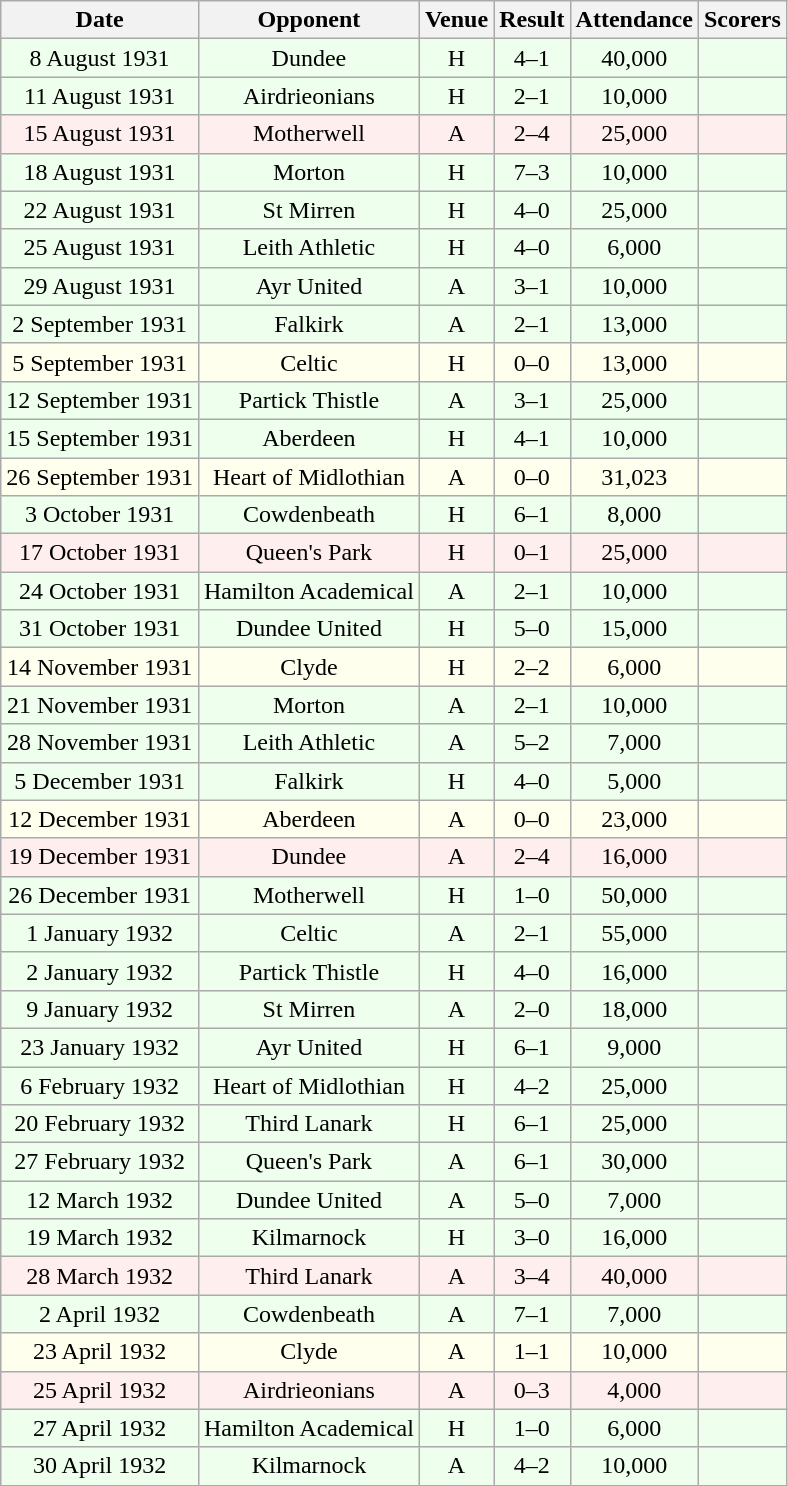<table class="wikitable sortable" style="font-size:100%; text-align:center">
<tr>
<th>Date</th>
<th>Opponent</th>
<th>Venue</th>
<th>Result</th>
<th>Attendance</th>
<th>Scorers</th>
</tr>
<tr bgcolor = "#EEFFEE">
<td>8 August 1931</td>
<td>Dundee</td>
<td>H</td>
<td>4–1</td>
<td>40,000</td>
<td></td>
</tr>
<tr bgcolor = "#EEFFEE">
<td>11 August 1931</td>
<td>Airdrieonians</td>
<td>H</td>
<td>2–1</td>
<td>10,000</td>
<td></td>
</tr>
<tr bgcolor = "#FFEEEE">
<td>15 August 1931</td>
<td>Motherwell</td>
<td>A</td>
<td>2–4</td>
<td>25,000</td>
<td></td>
</tr>
<tr bgcolor = "#EEFFEE">
<td>18 August 1931</td>
<td>Morton</td>
<td>H</td>
<td>7–3</td>
<td>10,000</td>
<td></td>
</tr>
<tr bgcolor = "#EEFFEE">
<td>22 August 1931</td>
<td>St Mirren</td>
<td>H</td>
<td>4–0</td>
<td>25,000</td>
<td></td>
</tr>
<tr bgcolor = "#EEFFEE">
<td>25 August 1931</td>
<td>Leith Athletic</td>
<td>H</td>
<td>4–0</td>
<td>6,000</td>
<td></td>
</tr>
<tr bgcolor = "#EEFFEE">
<td>29 August 1931</td>
<td>Ayr United</td>
<td>A</td>
<td>3–1</td>
<td>10,000</td>
<td></td>
</tr>
<tr bgcolor = "#EEFFEE">
<td>2 September 1931</td>
<td>Falkirk</td>
<td>A</td>
<td>2–1</td>
<td>13,000</td>
<td></td>
</tr>
<tr bgcolor = "#FFFFEE">
<td>5 September 1931</td>
<td>Celtic</td>
<td>H</td>
<td>0–0</td>
<td>13,000</td>
<td></td>
</tr>
<tr bgcolor = "#EEFFEE">
<td>12 September 1931</td>
<td>Partick Thistle</td>
<td>A</td>
<td>3–1</td>
<td>25,000</td>
<td></td>
</tr>
<tr bgcolor = "#EEFFEE">
<td>15 September 1931</td>
<td>Aberdeen</td>
<td>H</td>
<td>4–1</td>
<td>10,000</td>
<td></td>
</tr>
<tr bgcolor = "#FFFFEE">
<td>26 September 1931</td>
<td>Heart of Midlothian</td>
<td>A</td>
<td>0–0</td>
<td>31,023</td>
<td></td>
</tr>
<tr bgcolor = "#EEFFEE">
<td>3 October 1931</td>
<td>Cowdenbeath</td>
<td>H</td>
<td>6–1</td>
<td>8,000</td>
<td></td>
</tr>
<tr bgcolor = "#FFEEEE">
<td>17 October 1931</td>
<td>Queen's Park</td>
<td>H</td>
<td>0–1</td>
<td>25,000</td>
<td></td>
</tr>
<tr bgcolor = "#EEFFEE">
<td>24 October 1931</td>
<td>Hamilton Academical</td>
<td>A</td>
<td>2–1</td>
<td>10,000</td>
<td></td>
</tr>
<tr bgcolor = "#EEFFEE">
<td>31 October 1931</td>
<td>Dundee United</td>
<td>H</td>
<td>5–0</td>
<td>15,000</td>
<td></td>
</tr>
<tr bgcolor = "#FFFFEE">
<td>14 November 1931</td>
<td>Clyde</td>
<td>H</td>
<td>2–2</td>
<td>6,000</td>
<td></td>
</tr>
<tr bgcolor = "#EEFFEE">
<td>21 November 1931</td>
<td>Morton</td>
<td>A</td>
<td>2–1</td>
<td>10,000</td>
<td></td>
</tr>
<tr bgcolor = "#EEFFEE">
<td>28 November 1931</td>
<td>Leith Athletic</td>
<td>A</td>
<td>5–2</td>
<td>7,000</td>
<td></td>
</tr>
<tr bgcolor = "#EEFFEE">
<td>5 December 1931</td>
<td>Falkirk</td>
<td>H</td>
<td>4–0</td>
<td>5,000</td>
<td></td>
</tr>
<tr bgcolor = "#FFFFEE">
<td>12 December 1931</td>
<td>Aberdeen</td>
<td>A</td>
<td>0–0</td>
<td>23,000</td>
<td></td>
</tr>
<tr bgcolor = "#FFEEEE">
<td>19 December 1931</td>
<td>Dundee</td>
<td>A</td>
<td>2–4</td>
<td>16,000</td>
<td></td>
</tr>
<tr bgcolor = "#EEFFEE">
<td>26 December 1931</td>
<td>Motherwell</td>
<td>H</td>
<td>1–0</td>
<td>50,000</td>
<td></td>
</tr>
<tr bgcolor = "#EEFFEE">
<td>1 January 1932</td>
<td>Celtic</td>
<td>A</td>
<td>2–1</td>
<td>55,000</td>
<td></td>
</tr>
<tr bgcolor = "#EEFFEE">
<td>2 January 1932</td>
<td>Partick Thistle</td>
<td>H</td>
<td>4–0</td>
<td>16,000</td>
<td></td>
</tr>
<tr bgcolor = "#EEFFEE">
<td>9 January 1932</td>
<td>St Mirren</td>
<td>A</td>
<td>2–0</td>
<td>18,000</td>
<td></td>
</tr>
<tr bgcolor = "#EEFFEE">
<td>23 January 1932</td>
<td>Ayr United</td>
<td>H</td>
<td>6–1</td>
<td>9,000</td>
<td></td>
</tr>
<tr bgcolor = "#EEFFEE">
<td>6 February 1932</td>
<td>Heart of Midlothian</td>
<td>H</td>
<td>4–2</td>
<td>25,000</td>
<td></td>
</tr>
<tr bgcolor = "#EEFFEE">
<td>20 February 1932</td>
<td>Third Lanark</td>
<td>H</td>
<td>6–1</td>
<td>25,000</td>
<td></td>
</tr>
<tr bgcolor = "#EEFFEE">
<td>27 February 1932</td>
<td>Queen's Park</td>
<td>A</td>
<td>6–1</td>
<td>30,000</td>
<td></td>
</tr>
<tr bgcolor = "#EEFFEE">
<td>12 March 1932</td>
<td>Dundee United</td>
<td>A</td>
<td>5–0</td>
<td>7,000</td>
<td></td>
</tr>
<tr bgcolor = "#EEFFEE">
<td>19 March 1932</td>
<td>Kilmarnock</td>
<td>H</td>
<td>3–0</td>
<td>16,000</td>
<td></td>
</tr>
<tr bgcolor = "#FFEEEE">
<td>28 March 1932</td>
<td>Third Lanark</td>
<td>A</td>
<td>3–4</td>
<td>40,000</td>
<td></td>
</tr>
<tr bgcolor = "#EEFFEE">
<td>2 April 1932</td>
<td>Cowdenbeath</td>
<td>A</td>
<td>7–1</td>
<td>7,000</td>
<td></td>
</tr>
<tr bgcolor = "#FFFFEE">
<td>23 April 1932</td>
<td>Clyde</td>
<td>A</td>
<td>1–1</td>
<td>10,000</td>
<td></td>
</tr>
<tr bgcolor = "#FFEEEE">
<td>25 April 1932</td>
<td>Airdrieonians</td>
<td>A</td>
<td>0–3</td>
<td>4,000</td>
<td></td>
</tr>
<tr bgcolor = "#EEFFEE">
<td>27 April 1932</td>
<td>Hamilton Academical</td>
<td>H</td>
<td>1–0</td>
<td>6,000</td>
<td></td>
</tr>
<tr bgcolor = "#EEFFEE">
<td>30 April 1932</td>
<td>Kilmarnock</td>
<td>A</td>
<td>4–2</td>
<td>10,000</td>
<td></td>
</tr>
</table>
